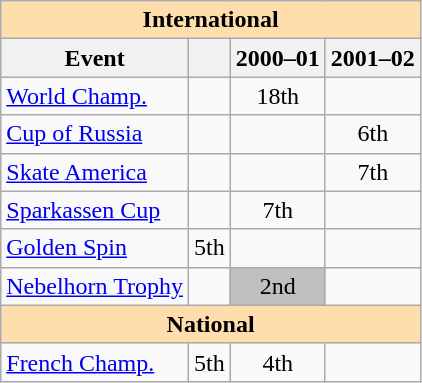<table class="wikitable" style="text-align:center">
<tr>
<th style="background-color: #ffdead; " colspan=4 align=center>International</th>
</tr>
<tr>
<th>Event</th>
<th></th>
<th>2000–01</th>
<th>2001–02</th>
</tr>
<tr>
<td align=left><a href='#'>World Champ.</a></td>
<td></td>
<td>18th</td>
<td></td>
</tr>
<tr>
<td align=left> <a href='#'>Cup of Russia</a></td>
<td></td>
<td></td>
<td>6th</td>
</tr>
<tr>
<td align=left> <a href='#'>Skate America</a></td>
<td></td>
<td></td>
<td>7th</td>
</tr>
<tr>
<td align=left> <a href='#'>Sparkassen Cup</a></td>
<td></td>
<td>7th</td>
<td></td>
</tr>
<tr>
<td align=left><a href='#'>Golden Spin</a></td>
<td>5th</td>
<td></td>
<td></td>
</tr>
<tr>
<td align=left><a href='#'>Nebelhorn Trophy</a></td>
<td></td>
<td bgcolor=silver>2nd</td>
<td></td>
</tr>
<tr>
<th style="background-color: #ffdead; " colspan=4 align=center>National</th>
</tr>
<tr>
<td align=left><a href='#'>French Champ.</a></td>
<td>5th</td>
<td>4th</td>
<td></td>
</tr>
</table>
